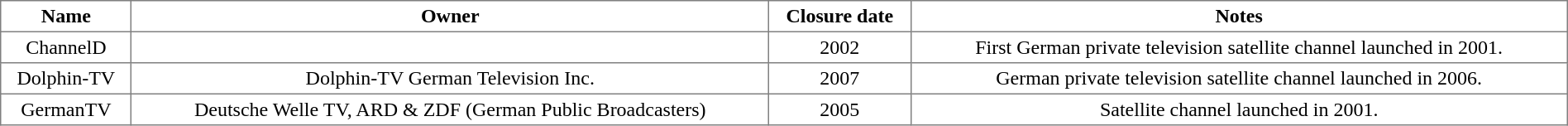<table class="toccolours sortable" style="border-collapse: collapse; text-align: center" width="100%" border="1" cellpadding="3">
<tr>
<th>Name</th>
<th>Owner</th>
<th>Closure date</th>
<th>Notes</th>
</tr>
<tr>
<td>ChannelD</td>
<td></td>
<td>2002</td>
<td>First German private television satellite channel launched in 2001.</td>
</tr>
<tr>
<td>Dolphin-TV</td>
<td>Dolphin-TV German Television Inc.</td>
<td>2007</td>
<td>German private television satellite channel launched in 2006.</td>
</tr>
<tr>
<td>GermanTV</td>
<td>Deutsche Welle TV, ARD & ZDF (German Public Broadcasters)</td>
<td>2005</td>
<td>Satellite channel launched in 2001.</td>
</tr>
</table>
